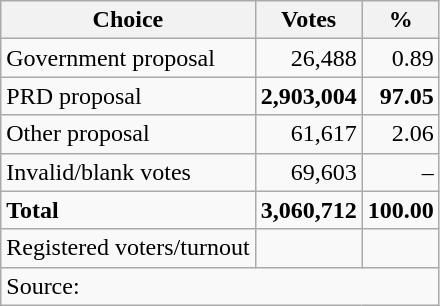<table class=wikitable style=text-align:right>
<tr>
<th>Choice</th>
<th>Votes</th>
<th>%</th>
</tr>
<tr>
<td align=left>Government proposal</td>
<td>26,488</td>
<td>0.89</td>
</tr>
<tr>
<td align=left>PRD proposal</td>
<td><strong>2,903,004</strong></td>
<td><strong>97.05</strong></td>
</tr>
<tr>
<td align=left>Other proposal</td>
<td>61,617</td>
<td>2.06</td>
</tr>
<tr>
<td align=left>Invalid/blank votes</td>
<td>69,603</td>
<td>–</td>
</tr>
<tr>
<td align=left><strong>Total</strong></td>
<td><strong>3,060,712</strong></td>
<td><strong>100.00</strong></td>
</tr>
<tr>
<td align=left>Registered voters/turnout</td>
<td></td>
<td></td>
</tr>
<tr>
<td align=left colspan=3>Source: </td>
</tr>
</table>
